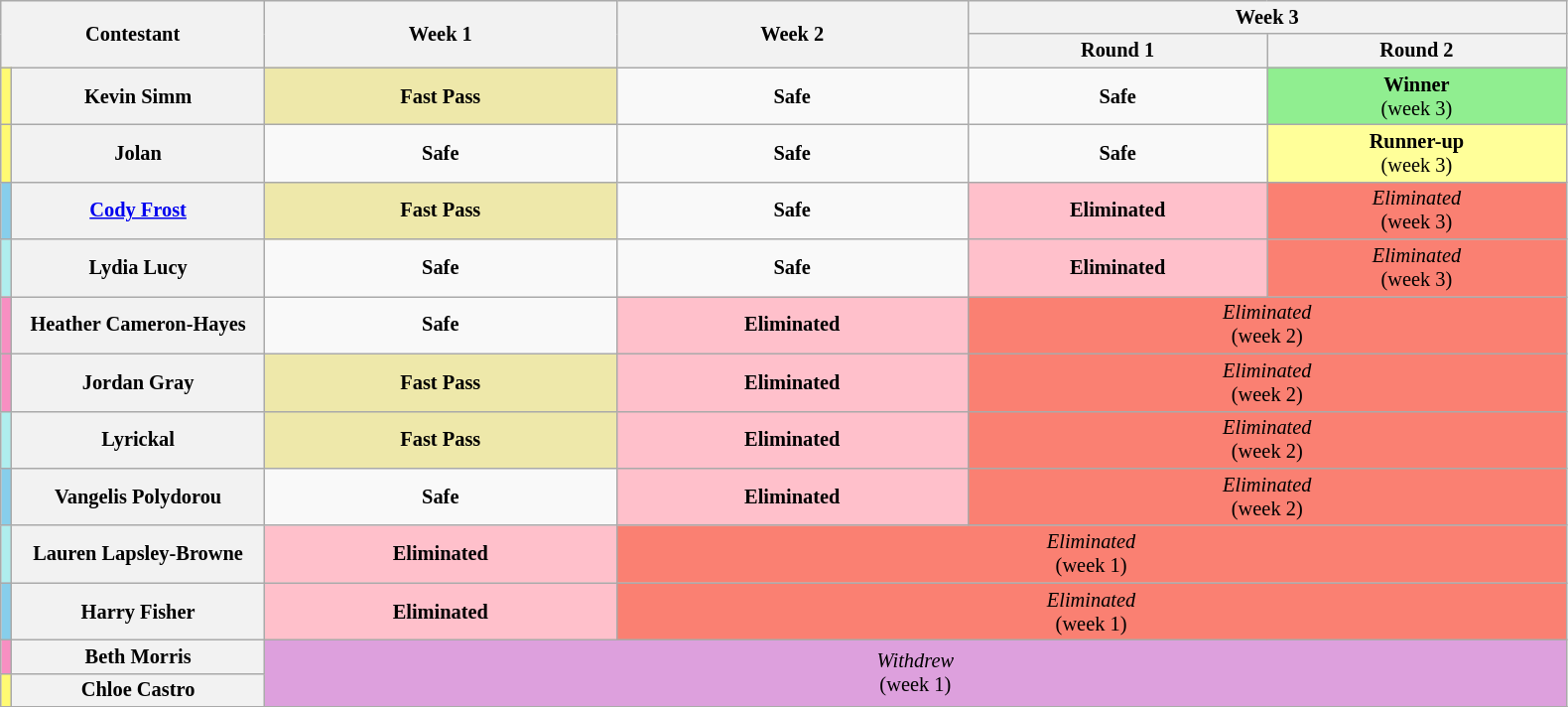<table class="wikitable" style="text-align:center; font-size:85%">
<tr>
<th rowspan="2" colspan="2" style="width:15%;">Contestant</th>
<th scope="col" rowspan="2" style="width:20%;">Week 1</th>
<th scope="col" rowspan="2" style="width:20%;">Week 2</th>
<th scope="col" colspan="2" style="width:20%;">Week 3</th>
</tr>
<tr>
<th scope="col" style="width:17%;">Round 1</th>
<th scope="col" style="width:17%;">Round 2</th>
</tr>
<tr>
<th style="background:#fffa73"></th>
<th>Kevin Simm</th>
<td style="background:#EEE8AA;"><strong>Fast Pass</strong></td>
<td><strong>Safe</strong></td>
<td><strong>Safe</strong></td>
<td bgcolor=lightgreen><strong>Winner</strong><br>(week 3)</td>
</tr>
<tr>
<th style="background:#fffa73"></th>
<th>Jolan</th>
<td><strong>Safe</strong></td>
<td><strong>Safe</strong></td>
<td><strong>Safe</strong></td>
<td style="background:#ff9;"><strong>Runner-up</strong><br>(week 3)</td>
</tr>
<tr>
<th style="background:#87ceeb"></th>
<th><a href='#'>Cody Frost</a></th>
<td style="background:#EEE8AA;"><strong>Fast Pass</strong></td>
<td><strong>Safe</strong></td>
<td style = "background:pink"><strong>Eliminated</strong></td>
<td style="background:#FA8072" colspan=1><em>Eliminated</em><br>(week 3)</td>
</tr>
<tr>
<th style="background:#afeeee"></th>
<th>Lydia Lucy</th>
<td><strong>Safe</strong></td>
<td><strong>Safe</strong></td>
<td style = "background:pink"><strong>Eliminated</strong></td>
<td style="background:#FA8072" colspan=1><em>Eliminated</em><br>(week 3)</td>
</tr>
<tr>
<th style="background:#f78fc2"></th>
<th>Heather Cameron-Hayes</th>
<td><strong>Safe</strong></td>
<td style = "background:pink"><strong>Eliminated</strong></td>
<td style="background:#FA8072" colspan=2><em>Eliminated</em><br>(week 2)</td>
</tr>
<tr>
<th style="background:#f78fc2"></th>
<th>Jordan Gray</th>
<td style="background:#EEE8AA;"><strong>Fast Pass</strong></td>
<td style = "background:pink"><strong>Eliminated</strong></td>
<td style="background:#FA8072" colspan=2><em>Eliminated</em><br>(week 2)</td>
</tr>
<tr>
<th style="background:#afeeee"></th>
<th>Lyrickal</th>
<td style="background:#EEE8AA;"><strong>Fast Pass</strong></td>
<td style = "background:pink"><strong>Eliminated</strong></td>
<td style="background:#FA8072" colspan=2><em>Eliminated</em><br>(week 2)</td>
</tr>
<tr>
<th style="background:#87ceeb"></th>
<th>Vangelis Polydorou</th>
<td><strong>Safe</strong></td>
<td style = "background:pink"><strong>Eliminated</strong></td>
<td style="background:#FA8072" colspan=2><em>Eliminated</em><br>(week 2)</td>
</tr>
<tr>
<th style="background:#afeeee"></th>
<th>Lauren Lapsley-Browne</th>
<td style = "background:pink"><strong>Eliminated</strong></td>
<td style="background:#FA8072" colspan=3><em>Eliminated</em><br>(week 1)</td>
</tr>
<tr>
<th style="background:#87ceeb"></th>
<th>Harry Fisher</th>
<td style = "background:pink"><strong>Eliminated</strong></td>
<td style="background:#FA8072" colspan=3><em>Eliminated</em><br>(week 1)</td>
</tr>
<tr>
<th style="background:#f78fc2"></th>
<th>Beth Morris</th>
<td colspan="4" rowspan="2" style="background:#DDA0DD;"><em>Withdrew</em><br>(week 1)</td>
</tr>
<tr>
<th style="background:#fffa73"></th>
<th>Chloe Castro</th>
</tr>
<tr>
</tr>
</table>
